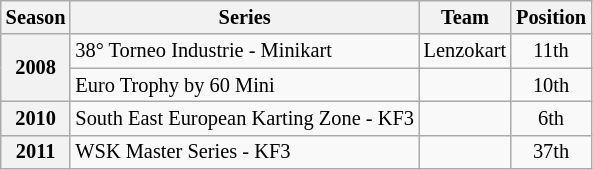<table class="wikitable" style="font-size: 85%; text-align:center">
<tr>
<th>Season</th>
<th>Series</th>
<th>Team</th>
<th>Position</th>
</tr>
<tr>
<th rowspan="2">2008</th>
<td align="left">38° Torneo Industrie - Minikart</td>
<td rowspan="1"  align="left">Lenzokart</td>
<td>11th</td>
</tr>
<tr>
<td align="left">Euro Trophy by 60 Mini</td>
<td rowspan="1"  align="left"></td>
<td>10th</td>
</tr>
<tr>
<th rowspan="1">2010</th>
<td align="left">South East European Karting Zone - KF3</td>
<td rowspan="1"  align="left"></td>
<td>6th</td>
</tr>
<tr>
<th rowspan="1">2011</th>
<td align="left">WSK Master Series - KF3</td>
<td rowspan="1"  align="left"></td>
<td>37th</td>
</tr>
</table>
